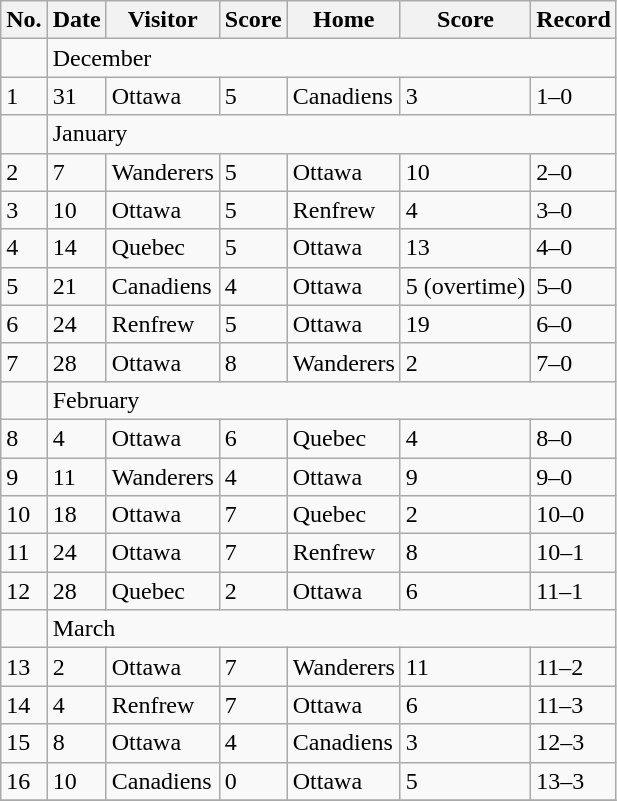<table class="wikitable">
<tr>
<th>No.</th>
<th>Date</th>
<th>Visitor</th>
<th>Score</th>
<th>Home</th>
<th>Score</th>
<th>Record</th>
</tr>
<tr>
<td></td>
<td colspan="6">December</td>
</tr>
<tr>
<td>1</td>
<td>31</td>
<td>Ottawa</td>
<td>5</td>
<td>Canadiens</td>
<td>3</td>
<td>1–0</td>
</tr>
<tr>
<td></td>
<td colspan="6">January</td>
</tr>
<tr>
<td>2</td>
<td>7</td>
<td>Wanderers</td>
<td>5</td>
<td>Ottawa</td>
<td>10</td>
<td>2–0</td>
</tr>
<tr>
<td>3</td>
<td>10</td>
<td>Ottawa</td>
<td>5</td>
<td>Renfrew</td>
<td>4</td>
<td>3–0</td>
</tr>
<tr>
<td>4</td>
<td>14</td>
<td>Quebec</td>
<td>5</td>
<td>Ottawa</td>
<td>13</td>
<td>4–0</td>
</tr>
<tr>
<td>5</td>
<td>21</td>
<td>Canadiens</td>
<td>4</td>
<td>Ottawa</td>
<td>5 (overtime)</td>
<td>5–0</td>
</tr>
<tr>
<td>6</td>
<td>24</td>
<td>Renfrew</td>
<td>5</td>
<td>Ottawa</td>
<td>19</td>
<td>6–0</td>
</tr>
<tr>
<td>7</td>
<td>28</td>
<td>Ottawa</td>
<td>8</td>
<td>Wanderers</td>
<td>2</td>
<td>7–0</td>
</tr>
<tr>
<td></td>
<td colspan="6">February</td>
</tr>
<tr>
<td>8</td>
<td>4</td>
<td>Ottawa</td>
<td>6</td>
<td>Quebec</td>
<td>4</td>
<td>8–0</td>
</tr>
<tr>
<td>9</td>
<td>11</td>
<td>Wanderers</td>
<td>4</td>
<td>Ottawa</td>
<td>9</td>
<td>9–0</td>
</tr>
<tr>
<td>10</td>
<td>18</td>
<td>Ottawa</td>
<td>7</td>
<td>Quebec</td>
<td>2</td>
<td>10–0</td>
</tr>
<tr>
<td>11</td>
<td>24</td>
<td>Ottawa</td>
<td>7</td>
<td>Renfrew</td>
<td>8</td>
<td>10–1</td>
</tr>
<tr>
<td>12</td>
<td>28</td>
<td>Quebec</td>
<td>2</td>
<td>Ottawa</td>
<td>6</td>
<td>11–1</td>
</tr>
<tr>
<td></td>
<td colspan="6">March</td>
</tr>
<tr>
<td>13</td>
<td>2</td>
<td>Ottawa</td>
<td>7</td>
<td>Wanderers</td>
<td>11</td>
<td>11–2</td>
</tr>
<tr>
<td>14</td>
<td>4</td>
<td>Renfrew</td>
<td>7</td>
<td>Ottawa</td>
<td>6</td>
<td>11–3</td>
</tr>
<tr>
<td>15</td>
<td>8</td>
<td>Ottawa</td>
<td>4</td>
<td>Canadiens</td>
<td>3</td>
<td>12–3</td>
</tr>
<tr>
<td>16</td>
<td>10</td>
<td>Canadiens</td>
<td>0</td>
<td>Ottawa</td>
<td>5</td>
<td>13–3</td>
</tr>
<tr>
</tr>
</table>
